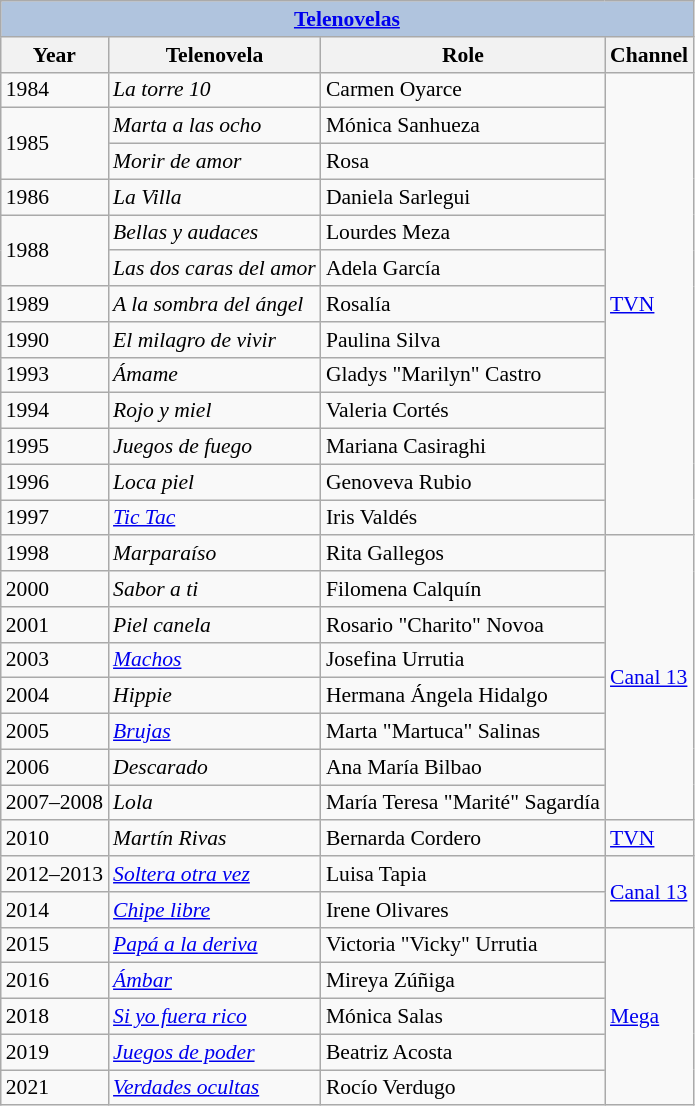<table class="wikitable" style="font-size: 90%;">
<tr>
<th colspan="4" style="background: LightSteelBlue;"><a href='#'>Telenovelas</a></th>
</tr>
<tr>
<th>Year</th>
<th>Telenovela</th>
<th>Role</th>
<th>Channel</th>
</tr>
<tr>
<td>1984</td>
<td><em>La torre 10</em></td>
<td>Carmen Oyarce</td>
<td rowspan="13"><a href='#'>TVN</a></td>
</tr>
<tr>
<td rowspan="2">1985</td>
<td><em>Marta a las ocho</em></td>
<td>Mónica Sanhueza</td>
</tr>
<tr>
<td><em>Morir de amor</em></td>
<td>Rosa</td>
</tr>
<tr>
<td>1986</td>
<td><em>La Villa</em></td>
<td>Daniela Sarlegui</td>
</tr>
<tr>
<td rowspan="2">1988</td>
<td><em>Bellas y audaces</em></td>
<td>Lourdes Meza</td>
</tr>
<tr>
<td><em>Las dos caras del amor</em></td>
<td>Adela García</td>
</tr>
<tr>
<td>1989</td>
<td><em>A la sombra del ángel</em></td>
<td>Rosalía</td>
</tr>
<tr>
<td>1990</td>
<td><em>El milagro de vivir</em></td>
<td>Paulina Silva</td>
</tr>
<tr>
<td>1993</td>
<td><em>Ámame</em></td>
<td>Gladys "Marilyn" Castro</td>
</tr>
<tr>
<td>1994</td>
<td><em>Rojo y miel</em></td>
<td>Valeria Cortés</td>
</tr>
<tr>
<td>1995</td>
<td><em>Juegos de fuego</em></td>
<td>Mariana Casiraghi</td>
</tr>
<tr>
<td>1996</td>
<td><em>Loca piel</em></td>
<td>Genoveva Rubio</td>
</tr>
<tr>
<td>1997</td>
<td><em><a href='#'>Tic Tac</a></em></td>
<td>Iris Valdés</td>
</tr>
<tr>
<td>1998</td>
<td><em>Marparaíso</em></td>
<td>Rita Gallegos</td>
<td rowspan="8"><a href='#'>Canal 13</a></td>
</tr>
<tr>
<td>2000</td>
<td><em>Sabor a ti</em></td>
<td>Filomena Calquín</td>
</tr>
<tr>
<td>2001</td>
<td><em>Piel canela</em></td>
<td>Rosario "Charito" Novoa</td>
</tr>
<tr>
<td>2003</td>
<td><em><a href='#'>Machos</a></em></td>
<td>Josefina Urrutia</td>
</tr>
<tr>
<td>2004</td>
<td><em>Hippie</em></td>
<td>Hermana Ángela Hidalgo</td>
</tr>
<tr>
<td>2005</td>
<td><em><a href='#'>Brujas</a></em></td>
<td>Marta "Martuca" Salinas</td>
</tr>
<tr>
<td>2006</td>
<td><em>Descarado</em></td>
<td>Ana María Bilbao</td>
</tr>
<tr>
<td>2007–2008</td>
<td><em>Lola</em></td>
<td>María Teresa "Marité" Sagardía</td>
</tr>
<tr>
<td>2010</td>
<td><em>Martín Rivas</em></td>
<td>Bernarda Cordero</td>
<td><a href='#'>TVN</a></td>
</tr>
<tr>
<td>2012–2013</td>
<td><em><a href='#'>Soltera otra vez</a></em></td>
<td>Luisa Tapia</td>
<td rowspan="2"><a href='#'>Canal 13</a></td>
</tr>
<tr>
<td>2014</td>
<td><em><a href='#'>Chipe libre</a></em></td>
<td>Irene Olivares</td>
</tr>
<tr>
<td>2015</td>
<td><em><a href='#'>Papá a la deriva</a></em></td>
<td>Victoria "Vicky" Urrutia</td>
<td rowspan="5"><a href='#'>Mega</a></td>
</tr>
<tr>
<td>2016</td>
<td><em><a href='#'>Ámbar</a></em></td>
<td>Mireya Zúñiga</td>
</tr>
<tr>
<td>2018</td>
<td><em><a href='#'>Si yo fuera rico</a></em></td>
<td>Mónica Salas</td>
</tr>
<tr>
<td>2019</td>
<td><em><a href='#'>Juegos de poder</a></em></td>
<td>Beatriz Acosta</td>
</tr>
<tr>
<td>2021</td>
<td><em><a href='#'>Verdades ocultas</a></em></td>
<td>Rocío Verdugo</td>
</tr>
</table>
